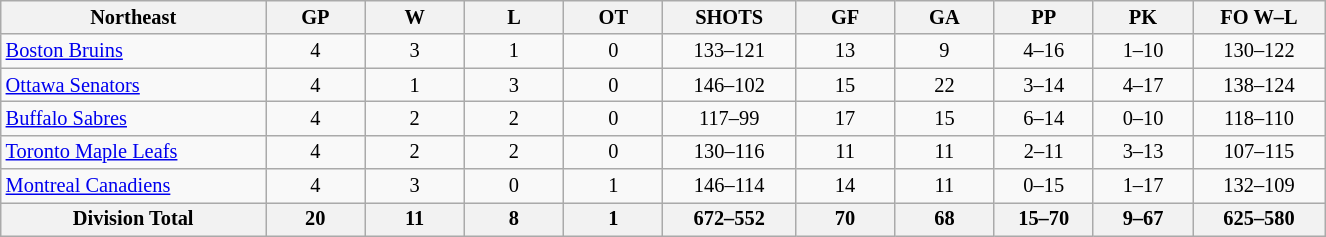<table class="wikitable" style="text-align:center; width:65em; font-size:85%;">
<tr>
<th width="20%">Northeast</th>
<th width="7.5%">GP</th>
<th width="7.5%">W</th>
<th width="7.5%">L</th>
<th width="7.5%">OT</th>
<th width="10%">SHOTS</th>
<th width="7.5%">GF</th>
<th width="7.5%">GA</th>
<th width="7.5%">PP</th>
<th width="7.5%">PK</th>
<th width="10%">FO W–L</th>
</tr>
<tr>
<td align=left><a href='#'>Boston Bruins</a></td>
<td>4</td>
<td>3</td>
<td>1</td>
<td>0</td>
<td>133–121</td>
<td>13</td>
<td>9</td>
<td>4–16</td>
<td>1–10</td>
<td>130–122</td>
</tr>
<tr>
<td align=left><a href='#'>Ottawa Senators</a></td>
<td>4</td>
<td>1</td>
<td>3</td>
<td>0</td>
<td>146–102</td>
<td>15</td>
<td>22</td>
<td>3–14</td>
<td>4–17</td>
<td>138–124</td>
</tr>
<tr>
<td align=left><a href='#'>Buffalo Sabres</a></td>
<td>4</td>
<td>2</td>
<td>2</td>
<td>0</td>
<td>117–99</td>
<td>17</td>
<td>15</td>
<td>6–14</td>
<td>0–10</td>
<td>118–110</td>
</tr>
<tr>
<td align=left><a href='#'>Toronto Maple Leafs</a></td>
<td>4</td>
<td>2</td>
<td>2</td>
<td>0</td>
<td>130–116</td>
<td>11</td>
<td>11</td>
<td>2–11</td>
<td>3–13</td>
<td>107–115</td>
</tr>
<tr>
<td align=left><a href='#'>Montreal Canadiens</a></td>
<td>4</td>
<td>3</td>
<td>0</td>
<td>1</td>
<td>146–114</td>
<td>14</td>
<td>11</td>
<td>0–15</td>
<td>1–17</td>
<td>132–109</td>
</tr>
<tr>
<th>Division Total</th>
<th>20</th>
<th>11</th>
<th>8</th>
<th>1</th>
<th>672–552</th>
<th>70</th>
<th>68</th>
<th>15–70</th>
<th>9–67</th>
<th>625–580</th>
</tr>
</table>
